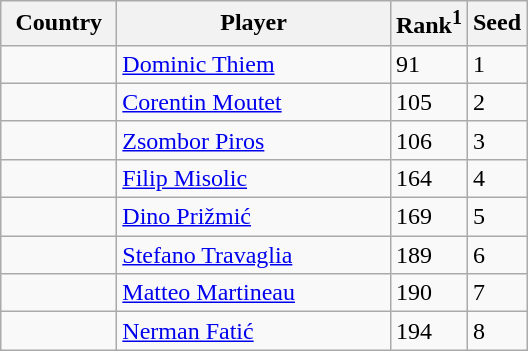<table class="sortable wikitable">
<tr>
<th width="70">Country</th>
<th width="175">Player</th>
<th>Rank<sup>1</sup></th>
<th>Seed</th>
</tr>
<tr>
<td></td>
<td><a href='#'>Dominic Thiem</a></td>
<td>91</td>
<td>1</td>
</tr>
<tr>
<td></td>
<td><a href='#'>Corentin Moutet</a></td>
<td>105</td>
<td>2</td>
</tr>
<tr>
<td></td>
<td><a href='#'>Zsombor Piros</a></td>
<td>106</td>
<td>3</td>
</tr>
<tr>
<td></td>
<td><a href='#'>Filip Misolic</a></td>
<td>164</td>
<td>4</td>
</tr>
<tr>
<td></td>
<td><a href='#'>Dino Prižmić</a></td>
<td>169</td>
<td>5</td>
</tr>
<tr>
<td></td>
<td><a href='#'>Stefano Travaglia</a></td>
<td>189</td>
<td>6</td>
</tr>
<tr>
<td></td>
<td><a href='#'>Matteo Martineau</a></td>
<td>190</td>
<td>7</td>
</tr>
<tr>
<td></td>
<td><a href='#'>Nerman Fatić</a></td>
<td>194</td>
<td>8</td>
</tr>
</table>
